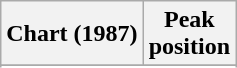<table class="wikitable sortable plainrowheaders" style="text-align:center">
<tr>
<th scope="col">Chart (1987)</th>
<th scope="col">Peak<br>position</th>
</tr>
<tr>
</tr>
<tr>
</tr>
<tr>
</tr>
<tr>
</tr>
</table>
